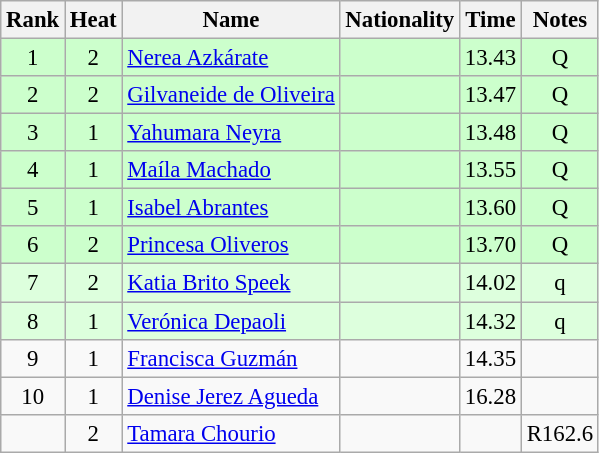<table class="wikitable sortable" style="text-align:center;font-size:95%">
<tr>
<th>Rank</th>
<th>Heat</th>
<th>Name</th>
<th>Nationality</th>
<th>Time</th>
<th>Notes</th>
</tr>
<tr bgcolor=ccffcc>
<td>1</td>
<td>2</td>
<td align=left><a href='#'>Nerea Azkárate</a></td>
<td align=left></td>
<td>13.43</td>
<td>Q</td>
</tr>
<tr bgcolor=ccffcc>
<td>2</td>
<td>2</td>
<td align=left><a href='#'>Gilvaneide de Oliveira</a></td>
<td align=left></td>
<td>13.47</td>
<td>Q</td>
</tr>
<tr bgcolor=ccffcc>
<td>3</td>
<td>1</td>
<td align=left><a href='#'>Yahumara Neyra</a></td>
<td align=left></td>
<td>13.48</td>
<td>Q</td>
</tr>
<tr bgcolor=ccffcc>
<td>4</td>
<td>1</td>
<td align=left><a href='#'>Maíla Machado</a></td>
<td align=left></td>
<td>13.55</td>
<td>Q</td>
</tr>
<tr bgcolor=ccffcc>
<td>5</td>
<td>1</td>
<td align=left><a href='#'>Isabel Abrantes</a></td>
<td align=left></td>
<td>13.60</td>
<td>Q</td>
</tr>
<tr bgcolor=ccffcc>
<td>6</td>
<td>2</td>
<td align=left><a href='#'>Princesa Oliveros</a></td>
<td align=left></td>
<td>13.70</td>
<td>Q</td>
</tr>
<tr bgcolor=ddffdd>
<td>7</td>
<td>2</td>
<td align=left><a href='#'>Katia Brito Speek</a></td>
<td align=left></td>
<td>14.02</td>
<td>q</td>
</tr>
<tr bgcolor=ddffdd>
<td>8</td>
<td>1</td>
<td align=left><a href='#'>Verónica Depaoli</a></td>
<td align=left></td>
<td>14.32</td>
<td>q</td>
</tr>
<tr>
<td>9</td>
<td>1</td>
<td align=left><a href='#'>Francisca Guzmán</a></td>
<td align=left></td>
<td>14.35</td>
<td></td>
</tr>
<tr>
<td>10</td>
<td>1</td>
<td align=left><a href='#'>Denise Jerez Agueda</a></td>
<td align=left></td>
<td>16.28</td>
<td></td>
</tr>
<tr>
<td></td>
<td>2</td>
<td align=left><a href='#'>Tamara Chourio</a></td>
<td align=left></td>
<td></td>
<td>R162.6</td>
</tr>
</table>
